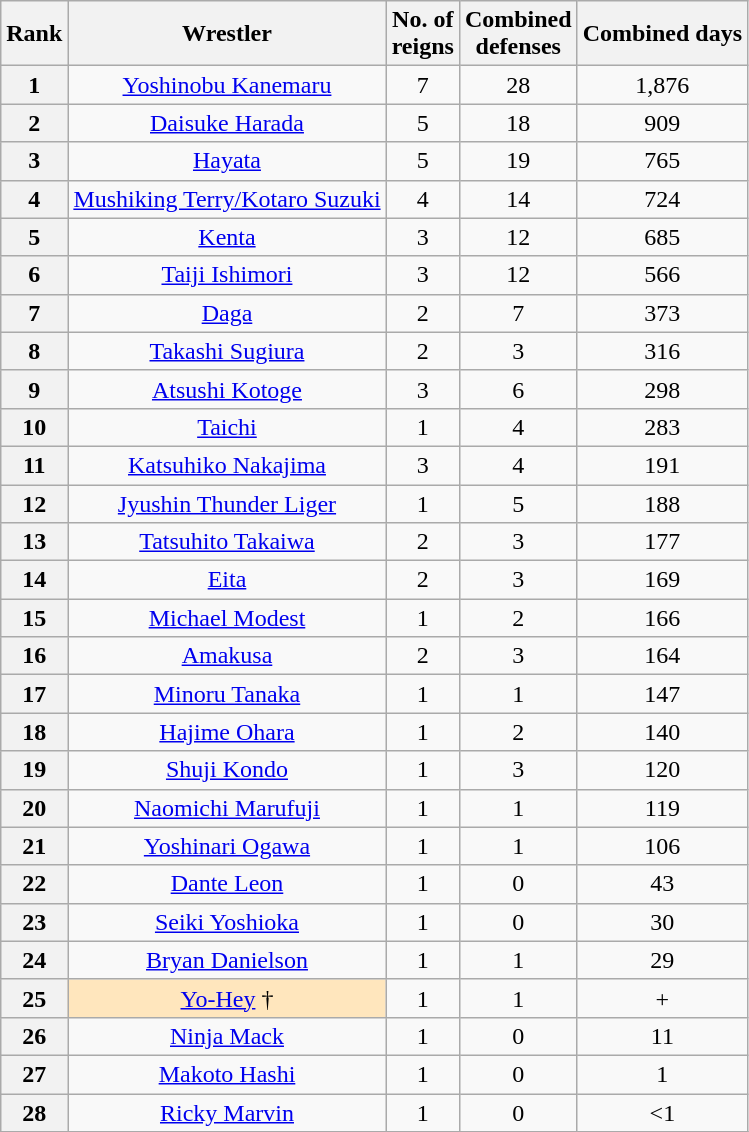<table class="wikitable sortable" style="text-align: center;">
<tr>
<th>Rank</th>
<th>Wrestler</th>
<th data-sort-type="number">No. of<br>reigns</th>
<th data-sort-type="number">Combined<br>defenses</th>
<th data-sort-type="number">Combined days</th>
</tr>
<tr>
<th>1</th>
<td><a href='#'>Yoshinobu Kanemaru</a></td>
<td>7</td>
<td>28</td>
<td>1,876</td>
</tr>
<tr>
<th>2</th>
<td><a href='#'>Daisuke Harada</a></td>
<td>5</td>
<td>18</td>
<td>909</td>
</tr>
<tr>
<th>3</th>
<td><a href='#'>Hayata</a></td>
<td>5</td>
<td>19</td>
<td>765</td>
</tr>
<tr>
<th>4</th>
<td><a href='#'>Mushiking Terry/Kotaro Suzuki</a></td>
<td>4</td>
<td>14</td>
<td>724</td>
</tr>
<tr>
<th>5</th>
<td><a href='#'>Kenta</a></td>
<td>3</td>
<td>12</td>
<td>685</td>
</tr>
<tr>
<th>6</th>
<td><a href='#'>Taiji Ishimori</a></td>
<td>3</td>
<td>12</td>
<td>566</td>
</tr>
<tr>
<th>7</th>
<td><a href='#'>Daga</a></td>
<td>2</td>
<td>7</td>
<td>373</td>
</tr>
<tr>
<th>8</th>
<td><a href='#'>Takashi Sugiura</a></td>
<td>2</td>
<td>3</td>
<td>316</td>
</tr>
<tr>
<th>9</th>
<td><a href='#'>Atsushi Kotoge</a></td>
<td>3</td>
<td>6</td>
<td>298</td>
</tr>
<tr>
<th>10</th>
<td><a href='#'>Taichi</a></td>
<td>1</td>
<td>4</td>
<td>283</td>
</tr>
<tr>
<th>11</th>
<td><a href='#'>Katsuhiko Nakajima</a></td>
<td>3</td>
<td>4</td>
<td>191</td>
</tr>
<tr>
<th>12</th>
<td><a href='#'>Jyushin Thunder Liger</a></td>
<td>1</td>
<td>5</td>
<td>188</td>
</tr>
<tr>
<th>13</th>
<td><a href='#'>Tatsuhito Takaiwa</a></td>
<td>2</td>
<td>3</td>
<td>177</td>
</tr>
<tr>
<th>14</th>
<td><a href='#'>Eita</a></td>
<td>2</td>
<td>3</td>
<td>169</td>
</tr>
<tr>
<th>15</th>
<td><a href='#'>Michael Modest</a></td>
<td>1</td>
<td>2</td>
<td>166</td>
</tr>
<tr>
<th>16</th>
<td><a href='#'>Amakusa</a></td>
<td>2</td>
<td>3</td>
<td>164</td>
</tr>
<tr>
<th>17</th>
<td><a href='#'>Minoru Tanaka</a></td>
<td>1</td>
<td>1</td>
<td>147</td>
</tr>
<tr>
<th>18</th>
<td><a href='#'>Hajime Ohara</a></td>
<td>1</td>
<td>2</td>
<td>140</td>
</tr>
<tr>
<th>19</th>
<td><a href='#'>Shuji Kondo</a></td>
<td>1</td>
<td>3</td>
<td>120</td>
</tr>
<tr>
<th>20</th>
<td><a href='#'>Naomichi Marufuji</a></td>
<td>1</td>
<td>1</td>
<td>119</td>
</tr>
<tr>
<th>21</th>
<td><a href='#'>Yoshinari Ogawa</a></td>
<td>1</td>
<td>1</td>
<td>106</td>
</tr>
<tr>
<th>22</th>
<td><a href='#'>Dante Leon</a></td>
<td>1</td>
<td>0</td>
<td>43</td>
</tr>
<tr>
<th>23</th>
<td><a href='#'>Seiki Yoshioka</a></td>
<td>1</td>
<td>0</td>
<td>30</td>
</tr>
<tr>
<th>24</th>
<td><a href='#'>Bryan Danielson</a></td>
<td>1</td>
<td>1</td>
<td>29</td>
</tr>
<tr>
<th>25</th>
<td style="background-color:#ffe6bd"><a href='#'>Yo-Hey</a> †</td>
<td>1</td>
<td>1</td>
<td>+</td>
</tr>
<tr>
<th>26</th>
<td><a href='#'>Ninja Mack</a></td>
<td>1</td>
<td>0</td>
<td>11</td>
</tr>
<tr>
<th>27</th>
<td><a href='#'>Makoto Hashi</a></td>
<td>1</td>
<td>0</td>
<td>1</td>
</tr>
<tr>
<th>28</th>
<td><a href='#'>Ricky Marvin</a></td>
<td>1</td>
<td>0</td>
<td><1</td>
</tr>
<tr>
</tr>
</table>
